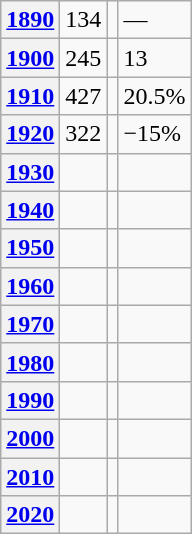<table class="wikitable">
<tr>
<th><a href='#'>1890</a></th>
<td>134</td>
<td></td>
<td>—</td>
</tr>
<tr>
<th><a href='#'>1900</a></th>
<td>245</td>
<td></td>
<td>13</td>
</tr>
<tr>
<th><a href='#'>1910</a></th>
<td>427</td>
<td></td>
<td>20.5%</td>
</tr>
<tr>
<th><a href='#'>1920</a></th>
<td>322</td>
<td></td>
<td>−15%</td>
</tr>
<tr>
<th><a href='#'>1930</a></th>
<td></td>
<td></td>
<td></td>
</tr>
<tr>
<th><a href='#'>1940</a></th>
<td></td>
<td></td>
<td></td>
</tr>
<tr>
<th><a href='#'>1950</a></th>
<td></td>
<td></td>
<td></td>
</tr>
<tr>
<th><a href='#'>1960</a></th>
<td></td>
<td></td>
<td></td>
</tr>
<tr>
<th><a href='#'>1970</a></th>
<td></td>
<td></td>
<td></td>
</tr>
<tr>
<th><a href='#'>1980</a></th>
<td></td>
<td></td>
<td></td>
</tr>
<tr>
<th><a href='#'>1990</a></th>
<td></td>
<td></td>
<td></td>
</tr>
<tr>
<th><a href='#'>2000</a></th>
<td></td>
<td></td>
<td></td>
</tr>
<tr>
<th><a href='#'>2010</a></th>
<td></td>
<td></td>
<td></td>
</tr>
<tr>
<th><a href='#'>2020</a></th>
<td></td>
<td></td>
<td></td>
</tr>
</table>
